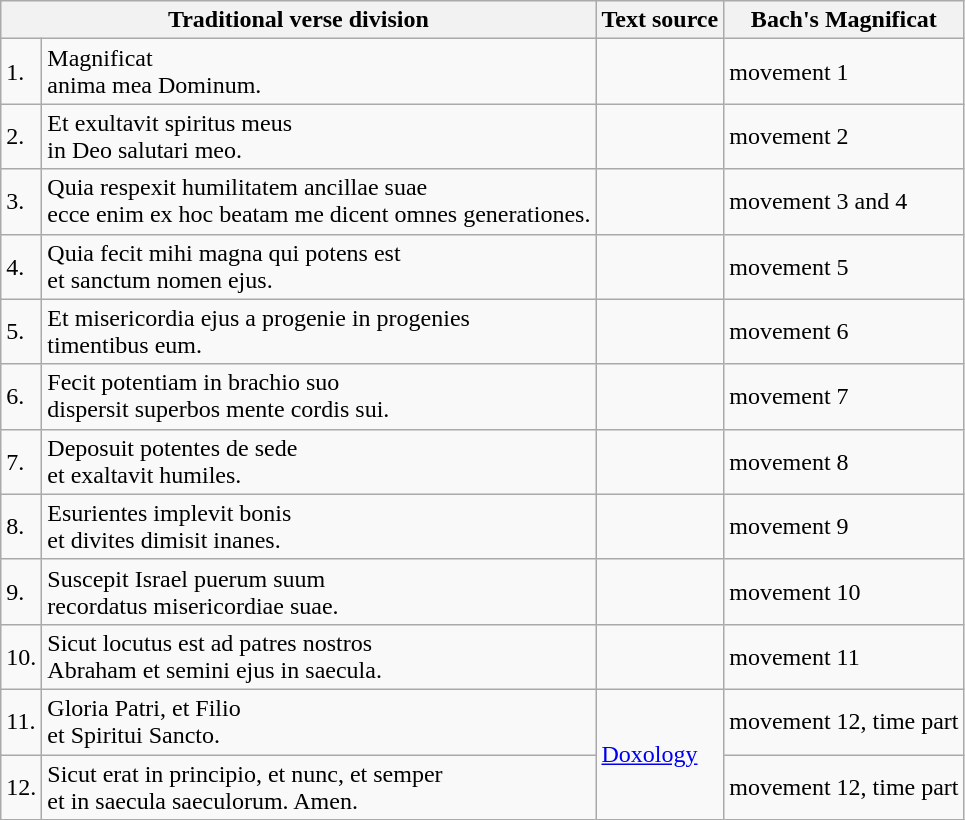<table class="wikitable">
<tr>
<th colspan="2">Traditional verse division</th>
<th scope="col">Text source</th>
<th scope="col">Bach's Magnificat</th>
</tr>
<tr>
<td>1.</td>
<td>Magnificat<br>anima mea Dominum.</td>
<td></td>
<td>movement 1</td>
</tr>
<tr>
<td>2.</td>
<td>Et exultavit spiritus meus<br>in Deo salutari meo.</td>
<td></td>
<td>movement 2</td>
</tr>
<tr>
<td>3.</td>
<td>Quia respexit humilitatem ancillae suae<br>ecce enim ex hoc beatam me dicent omnes generationes.</td>
<td></td>
<td>movement 3 and 4</td>
</tr>
<tr>
<td>4.</td>
<td>Quia fecit mihi magna qui potens est<br>et sanctum nomen ejus.</td>
<td></td>
<td>movement 5</td>
</tr>
<tr>
<td>5.</td>
<td>Et misericordia ejus a progenie in progenies<br>timentibus eum.</td>
<td></td>
<td>movement 6</td>
</tr>
<tr>
<td>6.</td>
<td>Fecit potentiam in brachio suo<br>dispersit superbos mente cordis sui.</td>
<td></td>
<td>movement 7</td>
</tr>
<tr>
<td>7.</td>
<td>Deposuit potentes de sede<br>et exaltavit humiles.</td>
<td></td>
<td>movement 8</td>
</tr>
<tr>
<td>8.</td>
<td>Esurientes implevit bonis<br>et divites dimisit inanes.</td>
<td></td>
<td>movement 9</td>
</tr>
<tr>
<td>9.</td>
<td>Suscepit Israel puerum suum<br>recordatus misericordiae suae.</td>
<td></td>
<td>movement 10</td>
</tr>
<tr>
<td>10.</td>
<td>Sicut locutus est ad patres nostros<br>Abraham et semini ejus in saecula.</td>
<td></td>
<td>movement 11</td>
</tr>
<tr>
<td>11.</td>
<td>Gloria Patri, et Filio<br>et Spiritui Sancto.</td>
<td rowspan="2"><a href='#'>Doxology</a></td>
<td>movement 12,  time part</td>
</tr>
<tr>
<td>12.</td>
<td>Sicut erat in principio, et nunc, et semper<br>et in saecula saeculorum. Amen.</td>
<td>movement 12,  time part</td>
</tr>
</table>
